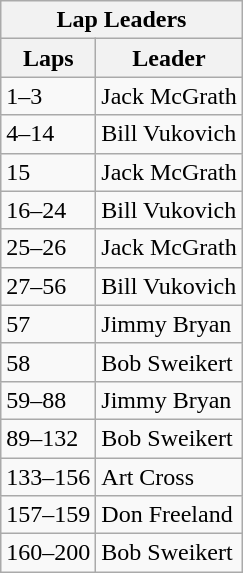<table class="wikitable">
<tr>
<th colspan=2>Lap Leaders</th>
</tr>
<tr>
<th>Laps</th>
<th>Leader</th>
</tr>
<tr>
<td>1–3</td>
<td>Jack McGrath</td>
</tr>
<tr>
<td>4–14</td>
<td>Bill Vukovich</td>
</tr>
<tr>
<td>15</td>
<td>Jack McGrath</td>
</tr>
<tr>
<td>16–24</td>
<td>Bill Vukovich</td>
</tr>
<tr>
<td>25–26</td>
<td>Jack McGrath</td>
</tr>
<tr>
<td>27–56</td>
<td>Bill Vukovich</td>
</tr>
<tr>
<td>57</td>
<td>Jimmy Bryan</td>
</tr>
<tr>
<td>58</td>
<td>Bob Sweikert</td>
</tr>
<tr>
<td>59–88</td>
<td>Jimmy Bryan</td>
</tr>
<tr>
<td>89–132</td>
<td>Bob Sweikert</td>
</tr>
<tr>
<td>133–156</td>
<td>Art Cross</td>
</tr>
<tr>
<td>157–159</td>
<td>Don Freeland</td>
</tr>
<tr>
<td>160–200</td>
<td>Bob Sweikert</td>
</tr>
</table>
